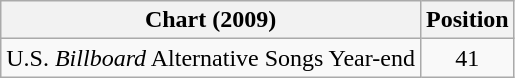<table class="wikitable sortable" style="text-align:center">
<tr>
<th>Chart (2009)</th>
<th>Position</th>
</tr>
<tr>
<td style="text-align:left;">U.S. <em>Billboard</em> Alternative Songs Year-end</td>
<td style="text-align:center;">41</td>
</tr>
</table>
